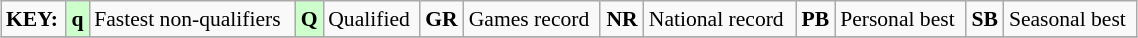<table class="wikitable" style="margin:0.5em auto; font-size:90%;position:relative;" width=60%>
<tr>
<td><strong>KEY:</strong></td>
<td bgcolor=ccffcc align=center><strong>q</strong></td>
<td>Fastest non-qualifiers</td>
<td bgcolor=ccffcc align=center><strong>Q</strong></td>
<td>Qualified</td>
<td align=center><strong>GR</strong></td>
<td>Games record</td>
<td align=center><strong>NR</strong></td>
<td>National record</td>
<td align=center><strong>PB</strong></td>
<td>Personal best</td>
<td align=center><strong>SB</strong></td>
<td>Seasonal best</td>
</tr>
<tr>
</tr>
</table>
